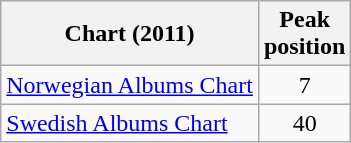<table class="wikitable sortable plainrowheaders">
<tr>
<th align="center">Chart (2011)</th>
<th align="center">Peak<br>position</th>
</tr>
<tr>
<td align="left"><a href='#'>Norwegian Albums Chart</a></td>
<td align="center">7</td>
</tr>
<tr>
<td align="left"><a href='#'>Swedish Albums Chart</a></td>
<td align="center">40</td>
</tr>
</table>
